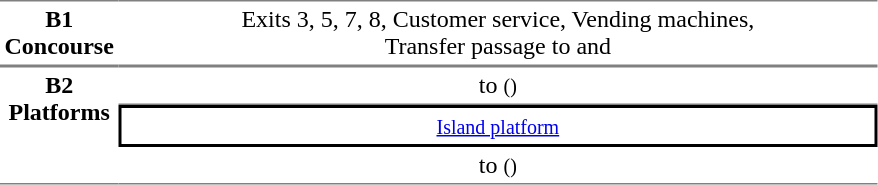<table table border=0 cellspacing=0 cellpadding=3>
<tr>
<td style="border-bottom:solid 1px gray; border-top:solid 1px gray;text-align:center" valign=top><strong>B1<br>Concourse</strong></td>
<td style="border-bottom:solid 1px gray; border-top:solid 1px gray;text-align:center;" valign=top width=500>Exits 3, 5, 7, 8, Customer service, Vending machines,<br>Transfer passage to  and </td>
</tr>
<tr>
<td style="border-bottom:solid 1px gray; border-top:solid 1px gray;text-align:center" rowspan="3" valign=top><strong>B2<br>Platforms</strong></td>
<td style="border-bottom:solid 1px gray; border-top:solid 1px gray;text-align:center;">  to  <small>()</small></td>
</tr>
<tr>
<td style="border-right:solid 2px black;border-left:solid 2px black;border-top:solid 2px black;border-bottom:solid 2px black;text-align:center;" colspan=2><small><a href='#'>Island platform</a></small></td>
</tr>
<tr>
<td style="border-bottom:solid 1px gray;text-align:center;"> to  <small>()</small> </td>
</tr>
</table>
